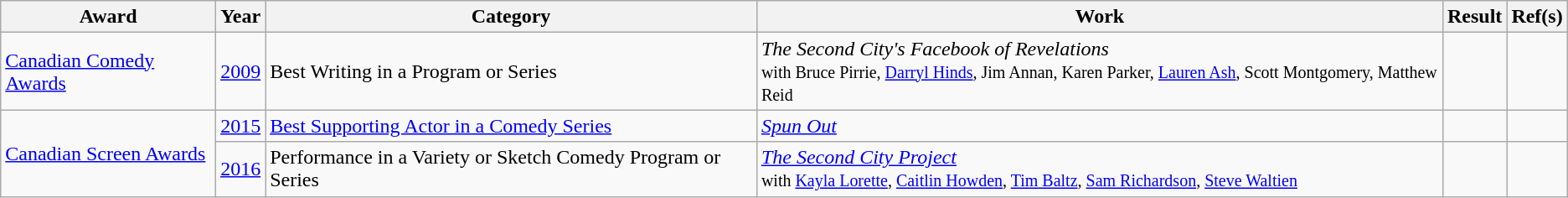<table class="wikitable plainrowheaders sortable">
<tr>
<th>Award</th>
<th>Year</th>
<th>Category</th>
<th>Work</th>
<th>Result</th>
<th>Ref(s)</th>
</tr>
<tr>
<td><a href='#'>Canadian Comedy Awards</a></td>
<td><a href='#'>2009</a></td>
<td>Best Writing in a Program or Series</td>
<td><em>The Second City's Facebook of Revelations</em><br><small>with Bruce Pirrie, <a href='#'>Darryl Hinds</a>, Jim Annan, Karen Parker, <a href='#'>Lauren Ash</a>, Scott Montgomery, Matthew Reid</small></td>
<td></td>
<td></td>
</tr>
<tr>
<td rowspan=2><a href='#'>Canadian Screen Awards</a></td>
<td><a href='#'>2015</a></td>
<td><a href='#'>Best Supporting Actor in a Comedy Series</a></td>
<td><em><a href='#'>Spun Out</a></em></td>
<td></td>
<td></td>
</tr>
<tr>
<td><a href='#'>2016</a></td>
<td>Performance in a Variety or Sketch Comedy Program or Series</td>
<td><em><a href='#'>The Second City Project</a></em><br><small>with <a href='#'>Kayla Lorette</a>, <a href='#'>Caitlin Howden</a>, <a href='#'>Tim Baltz</a>, <a href='#'>Sam Richardson</a>, <a href='#'>Steve Waltien</a></small></td>
<td></td>
<td></td>
</tr>
</table>
